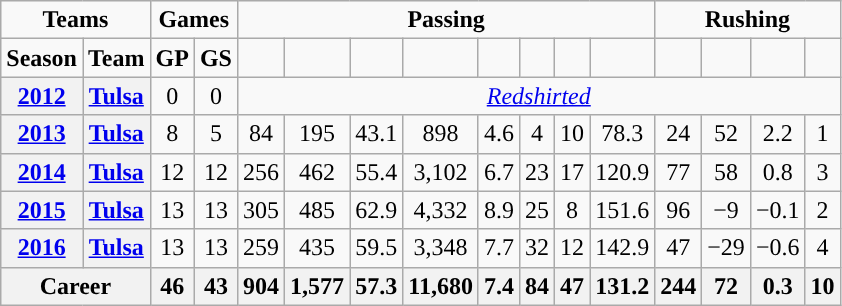<table class="wikitable" style="text-align:center;">
<tr style="font-weight:bold;">
<td colspan="2">Teams</td>
<td colspan="2">Games</td>
<td colspan="8">Passing</td>
<td colspan="4">Rushing</td>
</tr>
<tr style="font-weight:bold;">
<td>Season</td>
<td>Team</td>
<td>GP</td>
<td>GS</td>
<td></td>
<td></td>
<td></td>
<td></td>
<td></td>
<td></td>
<td></td>
<td></td>
<td></td>
<td></td>
<td></td>
<td></td>
</tr>
<tr>
<th><a href='#'>2012</a></th>
<th><a href='#'>Tulsa</a></th>
<td>0</td>
<td>0</td>
<td colspan="12"><em><a href='#'>Redshirted</a></em></td>
</tr>
<tr>
<th><a href='#'>2013</a></th>
<th><a href='#'>Tulsa</a></th>
<td>8</td>
<td>5</td>
<td>84</td>
<td>195</td>
<td>43.1</td>
<td>898</td>
<td>4.6</td>
<td>4</td>
<td>10</td>
<td>78.3</td>
<td>24</td>
<td>52</td>
<td>2.2</td>
<td>1</td>
</tr>
<tr>
<th><a href='#'>2014</a></th>
<th><a href='#'>Tulsa</a></th>
<td>12</td>
<td>12</td>
<td>256</td>
<td>462</td>
<td>55.4</td>
<td>3,102</td>
<td>6.7</td>
<td>23</td>
<td>17</td>
<td>120.9</td>
<td>77</td>
<td>58</td>
<td>0.8</td>
<td>3</td>
</tr>
<tr>
<th><a href='#'>2015</a></th>
<th><a href='#'>Tulsa</a></th>
<td>13</td>
<td>13</td>
<td>305</td>
<td>485</td>
<td>62.9</td>
<td>4,332</td>
<td>8.9</td>
<td>25</td>
<td>8</td>
<td>151.6</td>
<td>96</td>
<td>−9</td>
<td>−0.1</td>
<td>2</td>
</tr>
<tr>
<th><a href='#'>2016</a></th>
<th><a href='#'>Tulsa</a></th>
<td>13</td>
<td>13</td>
<td>259</td>
<td>435</td>
<td>59.5</td>
<td>3,348</td>
<td>7.7</td>
<td>32</td>
<td>12</td>
<td>142.9</td>
<td>47</td>
<td>−29</td>
<td>−0.6</td>
<td>4</td>
</tr>
<tr>
<th colspan="2">Career</th>
<th>46</th>
<th>43</th>
<th>904</th>
<th>1,577</th>
<th>57.3</th>
<th>11,680</th>
<th>7.4</th>
<th>84</th>
<th>47</th>
<th>131.2</th>
<th>244</th>
<th>72</th>
<th>0.3</th>
<th>10</th>
</tr>
</table>
